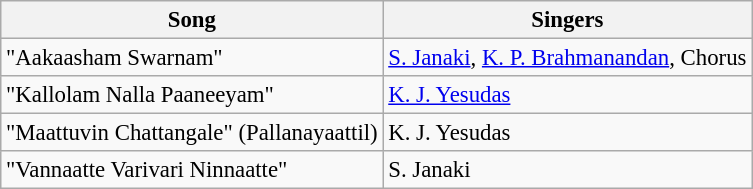<table class="wikitable" style="font-size:95%;">
<tr>
<th>Song</th>
<th>Singers</th>
</tr>
<tr>
<td>"Aakaasham Swarnam"</td>
<td><a href='#'>S. Janaki</a>, <a href='#'>K. P. Brahmanandan</a>, Chorus</td>
</tr>
<tr>
<td>"Kallolam Nalla Paaneeyam"</td>
<td><a href='#'>K. J. Yesudas</a></td>
</tr>
<tr>
<td>"Maattuvin Chattangale" (Pallanayaattil)</td>
<td>K. J. Yesudas</td>
</tr>
<tr>
<td>"Vannaatte Varivari Ninnaatte"</td>
<td>S. Janaki</td>
</tr>
</table>
